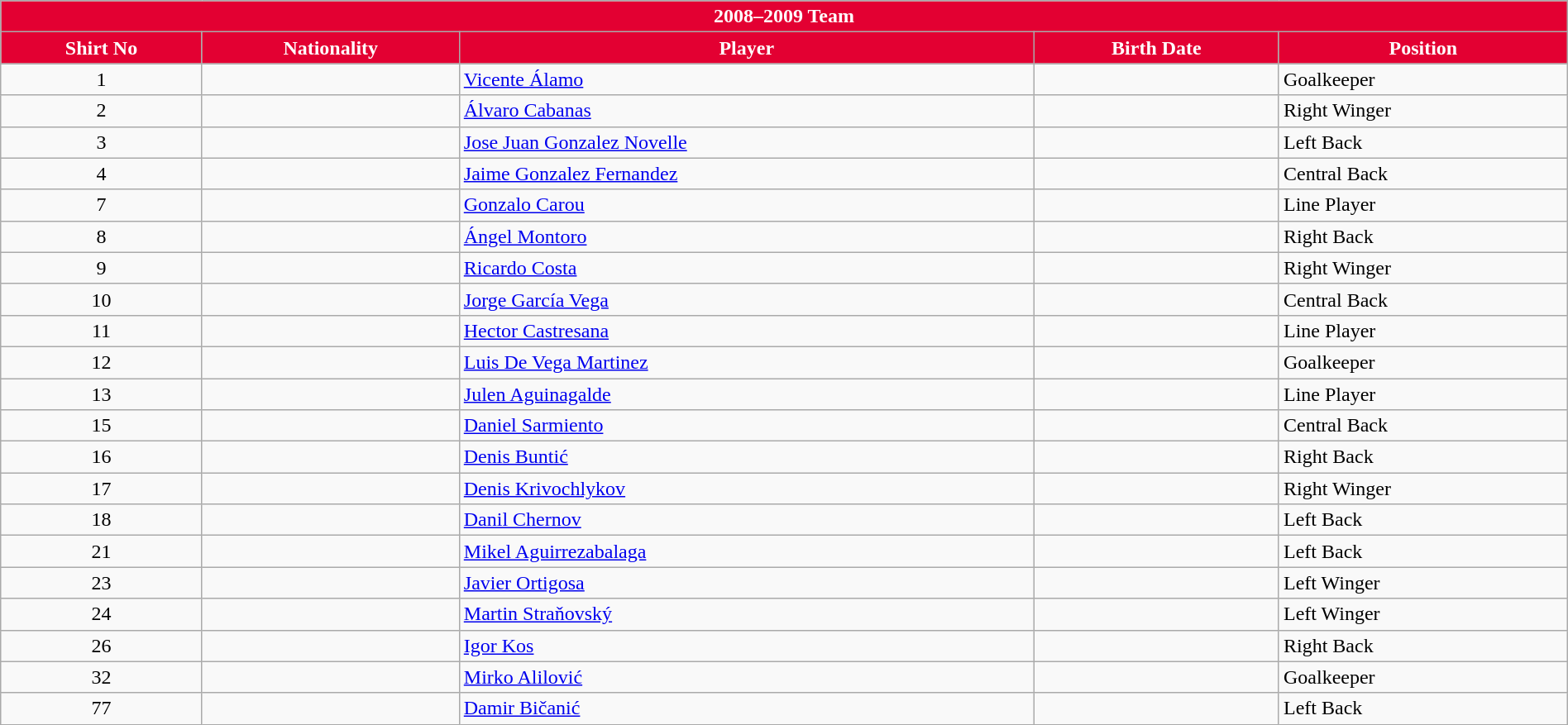<table class="wikitable collapsible collapsed" style="width:100%;">
<tr>
<th colspan=5 style="background-color:#E30032;color:#FFFFFF;text-align:center;"> <strong>2008–2009 Team</strong></th>
</tr>
<tr>
<th style="color:#FFFFFF; background:#E30032">Shirt No</th>
<th style="color:#FFFFFF; background:#E30032">Nationality</th>
<th style="color:#FFFFFF; background:#E30032">Player</th>
<th style="color:#FFFFFF; background:#E30032">Birth Date</th>
<th style="color:#FFFFFF; background:#E30032">Position</th>
</tr>
<tr>
<td align=center>1</td>
<td></td>
<td><a href='#'>Vicente Álamo</a></td>
<td></td>
<td>Goalkeeper</td>
</tr>
<tr>
<td align=center>2</td>
<td></td>
<td><a href='#'>Álvaro Cabanas</a></td>
<td></td>
<td>Right Winger</td>
</tr>
<tr>
<td align=center>3</td>
<td></td>
<td><a href='#'>Jose Juan Gonzalez Novelle</a></td>
<td></td>
<td>Left Back</td>
</tr>
<tr>
<td align=center>4</td>
<td></td>
<td><a href='#'>Jaime Gonzalez Fernandez</a></td>
<td></td>
<td>Central Back</td>
</tr>
<tr>
<td align=center>7</td>
<td></td>
<td><a href='#'>Gonzalo Carou</a></td>
<td></td>
<td>Line Player</td>
</tr>
<tr>
<td align=center>8</td>
<td></td>
<td><a href='#'>Ángel Montoro</a></td>
<td></td>
<td>Right Back</td>
</tr>
<tr>
<td align=center>9</td>
<td></td>
<td><a href='#'>Ricardo Costa</a></td>
<td></td>
<td>Right Winger</td>
</tr>
<tr>
<td align=center>10</td>
<td></td>
<td><a href='#'>Jorge García Vega</a></td>
<td></td>
<td>Central Back</td>
</tr>
<tr>
<td align=center>11</td>
<td></td>
<td><a href='#'>Hector Castresana</a></td>
<td></td>
<td>Line Player</td>
</tr>
<tr>
<td align=center>12</td>
<td></td>
<td><a href='#'>Luis De Vega Martinez</a></td>
<td></td>
<td>Goalkeeper</td>
</tr>
<tr>
<td align=center>13</td>
<td></td>
<td><a href='#'>Julen Aguinagalde</a></td>
<td></td>
<td>Line Player</td>
</tr>
<tr>
<td align=center>15</td>
<td></td>
<td><a href='#'>Daniel Sarmiento</a></td>
<td></td>
<td>Central Back</td>
</tr>
<tr>
<td align=center>16</td>
<td></td>
<td><a href='#'>Denis Buntić</a></td>
<td></td>
<td>Right Back</td>
</tr>
<tr>
<td align=center>17</td>
<td></td>
<td><a href='#'>Denis Krivochlykov</a></td>
<td></td>
<td>Right Winger</td>
</tr>
<tr>
<td align=center>18</td>
<td></td>
<td><a href='#'>Danil Chernov</a></td>
<td></td>
<td>Left Back</td>
</tr>
<tr>
<td align=center>21</td>
<td></td>
<td><a href='#'>Mikel Aguirrezabalaga</a></td>
<td></td>
<td>Left Back</td>
</tr>
<tr>
<td align=center>23</td>
<td></td>
<td><a href='#'>Javier Ortigosa</a></td>
<td></td>
<td>Left Winger</td>
</tr>
<tr>
<td align=center>24</td>
<td></td>
<td><a href='#'>Martin Straňovský</a></td>
<td></td>
<td>Left Winger</td>
</tr>
<tr>
<td align=center>26</td>
<td></td>
<td><a href='#'>Igor Kos</a></td>
<td></td>
<td>Right Back</td>
</tr>
<tr>
<td align=center>32</td>
<td></td>
<td><a href='#'>Mirko Alilović</a></td>
<td></td>
<td>Goalkeeper</td>
</tr>
<tr>
<td align=center>77</td>
<td></td>
<td><a href='#'>Damir Bičanić</a></td>
<td></td>
<td>Left Back</td>
</tr>
</table>
